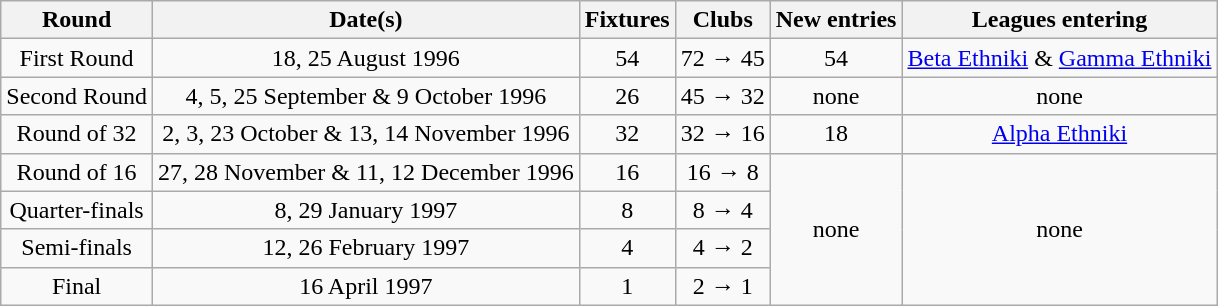<table class="wikitable" style="text-align:center">
<tr>
<th>Round</th>
<th>Date(s)</th>
<th>Fixtures</th>
<th>Clubs</th>
<th>New entries</th>
<th>Leagues entering</th>
</tr>
<tr>
<td>First Round</td>
<td>18, 25 August 1996</td>
<td>54</td>
<td>72 → 45</td>
<td>54</td>
<td><a href='#'>Beta Ethniki</a> & <a href='#'>Gamma Ethniki</a></td>
</tr>
<tr>
<td>Second Round</td>
<td>4, 5, 25 September & 9 October 1996</td>
<td>26</td>
<td>45 → 32</td>
<td>none</td>
<td>none</td>
</tr>
<tr>
<td>Round of 32</td>
<td>2, 3, 23 October & 13, 14 November 1996</td>
<td>32</td>
<td>32 → 16</td>
<td>18</td>
<td><a href='#'>Alpha Ethniki</a></td>
</tr>
<tr>
<td>Round of 16</td>
<td>27, 28 November & 11, 12 December 1996</td>
<td>16</td>
<td>16 → 8</td>
<td rowspan=4>none</td>
<td rowspan=4>none</td>
</tr>
<tr>
<td>Quarter-finals</td>
<td>8, 29 January 1997</td>
<td>8</td>
<td>8 → 4</td>
</tr>
<tr>
<td>Semi-finals</td>
<td>12, 26 February 1997</td>
<td>4</td>
<td>4 → 2</td>
</tr>
<tr>
<td>Final</td>
<td>16 April 1997</td>
<td>1</td>
<td>2 → 1</td>
</tr>
</table>
